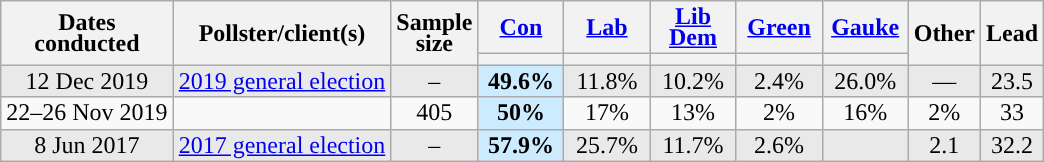<table class="wikitable sortable mw-datatable" style="text-align:center;line-height:14px;">
<tr>
<th rowspan="2">Dates<br>conducted</th>
<th rowspan="2">Pollster/client(s)</th>
<th rowspan="2" data-sort-type="number">Sample<br>size</th>
<th class="unsortable" style="width:50px;"><a href='#'>Con</a></th>
<th class="unsortable" style="width:50px;"><a href='#'>Lab</a></th>
<th class="unsortable" style="width:50px;"><a href='#'>Lib Dem</a></th>
<th class="unsortable" style="width:50px;"><a href='#'>Green</a></th>
<th class="unsortable" style="width:50px;"><a href='#'>Gauke</a></th>
<th rowspan="2" class="unsortable">Other</th>
<th rowspan="2" data-sort-type="number">Lead</th>
</tr>
<tr>
<th data-sort-type="number" style="background:"></th>
<th data-sort-type="number" style="background:"></th>
<th data-sort-type="number" style="background:"></th>
<th data-sort-type="number" style="background:"></th>
<th data-sort-type="number" style="background:"></th>
</tr>
<tr style="background:#E9E9E9;">
<td data-sort-value="2017-06-08">12 Dec 2019</td>
<td><a href='#'>2019 general election</a></td>
<td>–</td>
<td style="background:#CCEBFF;"><strong>49.6%</strong></td>
<td>11.8%</td>
<td>10.2%</td>
<td>2.4%</td>
<td>26.0%</td>
<td>—</td>
<td style="background:">23.5</td>
</tr>
<tr>
<td data-sort-value="2019-11-26">22–26 Nov 2019</td>
<td></td>
<td>405</td>
<td style="background:#CCEBFF;"><strong>50%</strong></td>
<td>17%</td>
<td>13%</td>
<td>2%</td>
<td>16%</td>
<td>2%</td>
<td style="background:">33</td>
</tr>
<tr style="background:#E9E9E9;">
<td data-sort-value="2017-06-08">8 Jun 2017</td>
<td><a href='#'>2017 general election</a></td>
<td>–</td>
<td style="background:#CCEBFF;"><strong>57.9%</strong></td>
<td>25.7%</td>
<td>11.7%</td>
<td>2.6%</td>
<td></td>
<td>2.1</td>
<td style="background:">32.2</td>
</tr>
</table>
